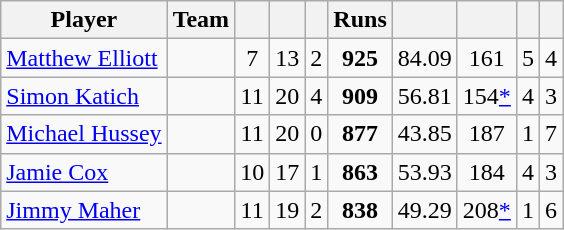<table class="wikitable sortable" style="text-align:center">
<tr>
<th class="unsortable">Player </th>
<th>Team</th>
<th></th>
<th></th>
<th></th>
<th>Runs</th>
<th></th>
<th></th>
<th></th>
<th></th>
</tr>
<tr>
<td style="text-align:left"><a href='#'>Matthew Elliott</a></td>
<td style="text-align:left"></td>
<td>7</td>
<td>13</td>
<td>2</td>
<td><strong>925</strong></td>
<td>84.09</td>
<td>161</td>
<td>5</td>
<td>4</td>
</tr>
<tr>
<td style="text-align:left"><a href='#'>Simon Katich</a></td>
<td style="text-align:left"></td>
<td>11</td>
<td>20</td>
<td>4</td>
<td><strong>909</strong></td>
<td>56.81</td>
<td>154<a href='#'>*</a></td>
<td>4</td>
<td>3</td>
</tr>
<tr>
<td style="text-align:left"><a href='#'>Michael Hussey</a></td>
<td style="text-align:left"></td>
<td>11</td>
<td>20</td>
<td>0</td>
<td><strong>877</strong></td>
<td>43.85</td>
<td>187</td>
<td>1</td>
<td>7</td>
</tr>
<tr>
<td style="text-align:left"><a href='#'>Jamie Cox</a></td>
<td style="text-align:left"></td>
<td>10</td>
<td>17</td>
<td>1</td>
<td><strong>863</strong></td>
<td>53.93</td>
<td>184</td>
<td>4</td>
<td>3</td>
</tr>
<tr>
<td style="text-align:left"><a href='#'>Jimmy Maher</a></td>
<td style="text-align:left"></td>
<td>11</td>
<td>19</td>
<td>2</td>
<td><strong>838</strong></td>
<td>49.29</td>
<td>208<a href='#'>*</a></td>
<td>1</td>
<td>6</td>
</tr>
</table>
